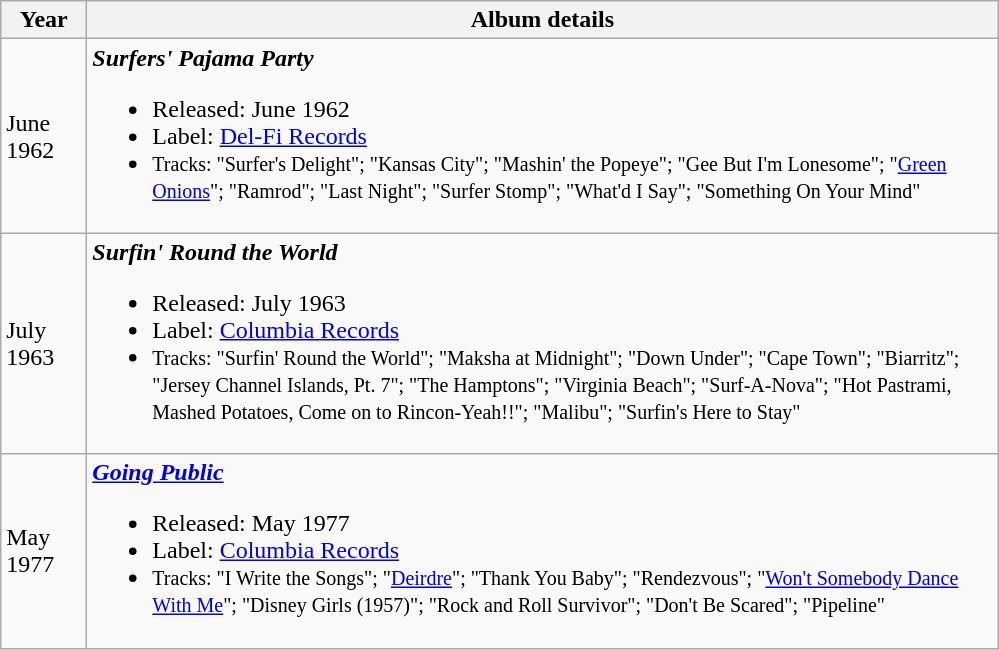<table class="wikitable">
<tr>
<th style="width:50px;">Year</th>
<th style="width:600px;">Album details</th>
</tr>
<tr>
<td>June 1962</td>
<td style="text-align:left;"><strong><em>Surfers' Pajama Party</em></strong><br><ul><li>Released: June 1962</li><li>Label: <a href='#'>Del-Fi Records</a></li><li><small>Tracks: "Surfer's Delight"; "Kansas City"; "Mashin' the Popeye"; "Gee But I'm Lonesome"; "<a href='#'>Green Onions</a>"; "Ramrod"; "Last Night"; "Surfer Stomp"; "What'd I Say"; "Something On Your Mind"</small></li></ul></td>
</tr>
<tr>
<td>July 1963</td>
<td style="text-align:left;"><strong><em>Surfin' Round the World</em></strong><br><ul><li>Released: July 1963</li><li>Label: <a href='#'>Columbia Records</a></li><li><small>Tracks: "Surfin' Round the World"; "Maksha at Midnight"; "Down Under"; "Cape Town"; "Biarritz"; "Jersey Channel Islands, Pt. 7"; "The Hamptons"; "Virginia Beach"; "Surf-A-Nova"; "Hot Pastrami, Mashed Potatoes, Come on to Rincon-Yeah!!"; "Malibu"; "Surfin's Here to Stay"</small></li></ul></td>
</tr>
<tr>
<td>May 1977</td>
<td style="text-align:left;"><strong><em><a href='#'>Going Public</a></em></strong><br><ul><li>Released: May 1977</li><li>Label: <a href='#'>Columbia Records</a></li><li><small>Tracks: "I Write the Songs"; "<a href='#'>Deirdre</a>"; "Thank You Baby"; "Rendezvous"; "<a href='#'>Won't Somebody Dance With Me</a>"; "Disney Girls (1957)"; "Rock and Roll Survivor"; "Don't Be Scared"; "Pipeline"</small></li></ul></td>
</tr>
</table>
